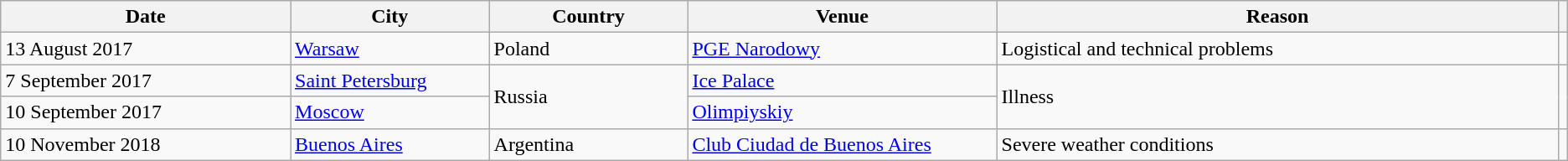<table class="wikitable plainrowheaders">
<tr>
<th scope="col" style="width:15em;">Date</th>
<th scope="col" style="width:10em;">City</th>
<th scope="col" style="width:10em;">Country</th>
<th scope="col" style="width:16em;">Venue</th>
<th scope="col" style="width:30em;">Reason</th>
<th scope="col" class="unsortable"></th>
</tr>
<tr>
<td>13 August 2017</td>
<td><a href='#'>Warsaw</a></td>
<td>Poland</td>
<td><a href='#'>PGE Narodowy</a></td>
<td>Logistical and technical problems</td>
<td></td>
</tr>
<tr>
<td>7 September 2017</td>
<td><a href='#'>Saint Petersburg</a></td>
<td rowspan="2">Russia</td>
<td><a href='#'>Ice Palace</a></td>
<td rowspan="2">Illness</td>
<td rowspan="2"></td>
</tr>
<tr>
<td>10 September 2017</td>
<td><a href='#'>Moscow</a></td>
<td><a href='#'>Olimpiyskiy</a></td>
</tr>
<tr>
<td>10 November 2018</td>
<td><a href='#'>Buenos Aires</a></td>
<td>Argentina</td>
<td><a href='#'>Club Ciudad de Buenos Aires</a></td>
<td>Severe weather conditions</td>
<td></td>
</tr>
</table>
